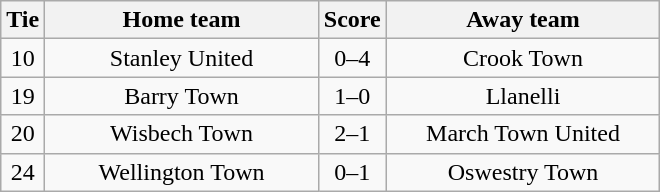<table class="wikitable" style="text-align:center;">
<tr>
<th width=20>Tie</th>
<th width=175>Home team</th>
<th width=20>Score</th>
<th width=175>Away team</th>
</tr>
<tr>
<td>10</td>
<td>Stanley United</td>
<td>0–4</td>
<td>Crook Town</td>
</tr>
<tr>
<td>19</td>
<td>Barry Town</td>
<td>1–0</td>
<td>Llanelli</td>
</tr>
<tr>
<td>20</td>
<td>Wisbech Town</td>
<td>2–1</td>
<td>March Town United</td>
</tr>
<tr>
<td>24</td>
<td>Wellington Town</td>
<td>0–1</td>
<td>Oswestry Town</td>
</tr>
</table>
